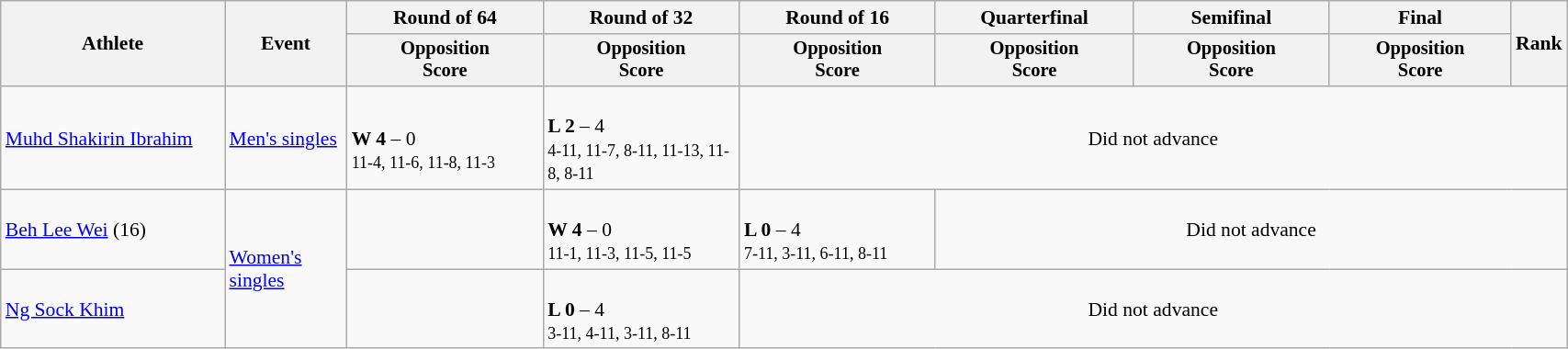<table class="wikitable" width="90%" style="text-align:left; font-size:90%">
<tr>
<th rowspan=2 width="15%">Athlete</th>
<th rowspan=2 width="8%">Event</th>
<th width="13%">Round of 64</th>
<th width="13%">Round of 32</th>
<th width="13%">Round of 16</th>
<th width="13%">Quarterfinal</th>
<th width="13%">Semifinal</th>
<th width="13%">Final</th>
<th rowspan=2 width="3%">Rank</th>
</tr>
<tr style="font-size:95%">
<th>Opposition<br>Score</th>
<th>Opposition<br>Score</th>
<th>Opposition<br>Score</th>
<th>Opposition<br>Score</th>
<th>Opposition<br>Score</th>
<th>Opposition<br>Score</th>
</tr>
<tr>
<td><a href='#'>Muhd Shakirin Ibrahim</a></td>
<td><a href='#'>Men's singles</a></td>
<td><br><strong>W 4</strong> – 0<br><small>11-4, 11-6, 11-8, 11-3</small></td>
<td><br><strong>L 2</strong> – 4<br><small>4-11, 11-7, 8-11, 11-13, 11-8, 8-11</small></td>
<td align=center colspan=5>Did not advance</td>
</tr>
<tr>
<td><a href='#'>Beh Lee Wei</a> (16)</td>
<td rowspan=2><a href='#'>Women's singles</a></td>
<td></td>
<td><br><strong>W 4</strong> – 0<br><small>11-1, 11-3, 11-5, 11-5</small></td>
<td><br><strong>L 0</strong> – 4<br><small>7-11, 3-11, 6-11, 8-11</small></td>
<td align=center colspan=4>Did not advance</td>
</tr>
<tr>
<td><a href='#'>Ng Sock Khim</a></td>
<td></td>
<td><br><strong>L 0</strong> – 4<br><small>3-11, 4-11, 3-11, 8-11</small></td>
<td align=center colspan=5>Did not advance</td>
</tr>
</table>
